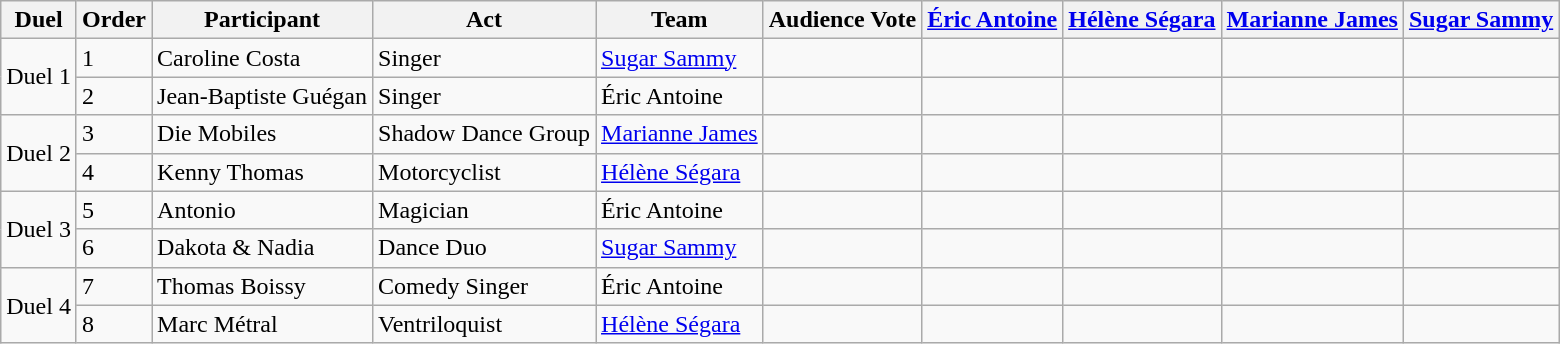<table class="wikitable">
<tr>
<th>Duel</th>
<th>Order</th>
<th>Participant</th>
<th>Act</th>
<th>Team</th>
<th>Audience Vote</th>
<th><a href='#'>Éric Antoine</a></th>
<th><a href='#'>Hélène Ségara</a></th>
<th><a href='#'>Marianne James</a></th>
<th><a href='#'>Sugar Sammy</a></th>
</tr>
<tr>
<td rowspan="2">Duel 1</td>
<td>1</td>
<td>Caroline Costa</td>
<td>Singer</td>
<td><a href='#'>Sugar Sammy</a></td>
<td></td>
<td></td>
<td></td>
<td></td>
<td></td>
</tr>
<tr>
<td>2</td>
<td>Jean-Baptiste Guégan</td>
<td>Singer</td>
<td>Éric Antoine</td>
<td></td>
<td></td>
<td></td>
<td></td>
<td></td>
</tr>
<tr>
<td rowspan="2">Duel 2</td>
<td>3</td>
<td>Die Mobiles</td>
<td>Shadow Dance Group</td>
<td><a href='#'>Marianne James</a></td>
<td></td>
<td></td>
<td></td>
<td></td>
<td></td>
</tr>
<tr>
<td>4</td>
<td>Kenny Thomas</td>
<td>Motorcyclist</td>
<td><a href='#'>Hélène Ségara</a></td>
<td></td>
<td></td>
<td></td>
<td></td>
<td></td>
</tr>
<tr>
<td rowspan="2">Duel 3</td>
<td>5</td>
<td>Antonio</td>
<td>Magician</td>
<td>Éric Antoine</td>
<td></td>
<td></td>
<td></td>
<td></td>
<td></td>
</tr>
<tr>
<td>6</td>
<td>Dakota & Nadia</td>
<td>Dance Duo</td>
<td><a href='#'>Sugar Sammy</a></td>
<td></td>
<td></td>
<td></td>
<td></td>
<td></td>
</tr>
<tr>
<td rowspan="2">Duel 4</td>
<td>7</td>
<td>Thomas Boissy</td>
<td>Comedy Singer</td>
<td>Éric Antoine</td>
<td></td>
<td></td>
<td></td>
<td></td>
<td></td>
</tr>
<tr>
<td>8</td>
<td>Marc Métral</td>
<td>Ventriloquist</td>
<td><a href='#'>Hélène Ségara</a></td>
<td></td>
<td></td>
<td></td>
<td></td>
<td></td>
</tr>
</table>
